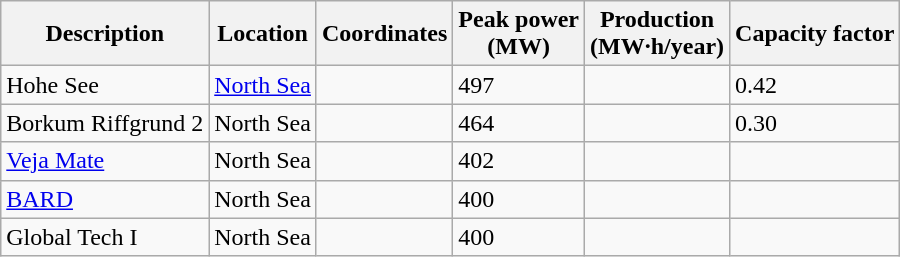<table class="wikitable">
<tr>
<th>Description</th>
<th>Location</th>
<th>Coordinates</th>
<th>Peak power<br> (MW)</th>
<th>Production<br> (MW·h/year)</th>
<th>Capacity factor</th>
</tr>
<tr>
<td>Hohe See</td>
<td><a href='#'>North Sea</a></td>
<td></td>
<td>497</td>
<td></td>
<td>0.42</td>
</tr>
<tr>
<td>Borkum Riffgrund 2</td>
<td>North Sea</td>
<td></td>
<td>464</td>
<td></td>
<td>0.30</td>
</tr>
<tr>
<td><a href='#'>Veja Mate</a></td>
<td>North Sea</td>
<td></td>
<td>402</td>
<td></td>
<td></td>
</tr>
<tr>
<td><a href='#'>BARD</a></td>
<td>North Sea</td>
<td></td>
<td>400</td>
<td></td>
<td></td>
</tr>
<tr>
<td>Global Tech I</td>
<td>North Sea</td>
<td></td>
<td>400</td>
<td></td>
<td></td>
</tr>
</table>
